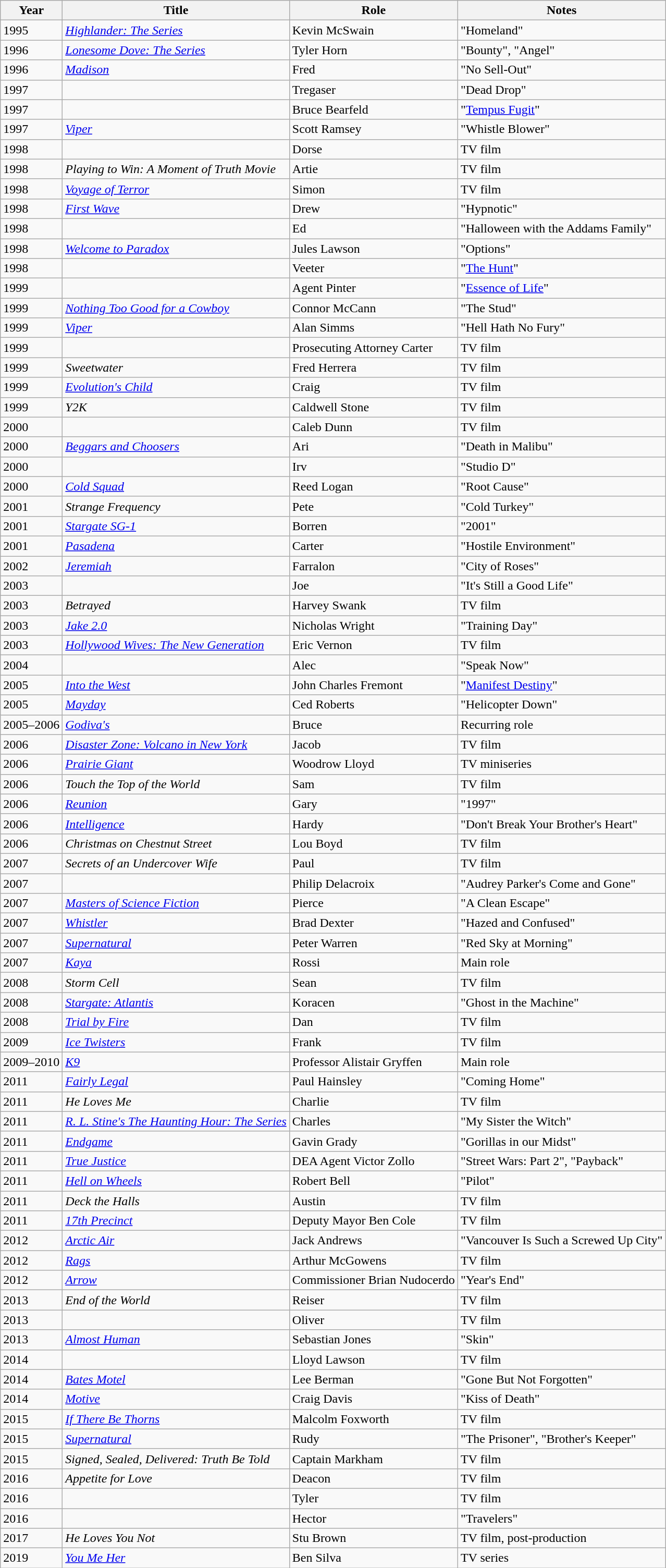<table class="wikitable sortable">
<tr>
<th>Year</th>
<th>Title</th>
<th>Role</th>
<th class="unsortable">Notes</th>
</tr>
<tr>
<td>1995</td>
<td><em><a href='#'>Highlander: The Series</a></em></td>
<td>Kevin McSwain</td>
<td>"Homeland"</td>
</tr>
<tr>
<td>1996</td>
<td><em><a href='#'>Lonesome Dove: The Series</a></em></td>
<td>Tyler Horn</td>
<td>"Bounty", "Angel"</td>
</tr>
<tr>
<td>1996</td>
<td><em><a href='#'>Madison</a></em></td>
<td>Fred</td>
<td>"No Sell-Out"</td>
</tr>
<tr>
<td>1997</td>
<td><em></em></td>
<td>Tregaser</td>
<td>"Dead Drop"</td>
</tr>
<tr>
<td>1997</td>
<td><em></em></td>
<td>Bruce Bearfeld</td>
<td>"<a href='#'>Tempus Fugit</a>"</td>
</tr>
<tr>
<td>1997</td>
<td><em><a href='#'>Viper</a></em></td>
<td>Scott Ramsey</td>
<td>"Whistle Blower"</td>
</tr>
<tr>
<td>1998</td>
<td><em></em></td>
<td>Dorse</td>
<td>TV film</td>
</tr>
<tr>
<td>1998</td>
<td><em>Playing to Win: A Moment of Truth Movie</em></td>
<td>Artie</td>
<td>TV film</td>
</tr>
<tr>
<td>1998</td>
<td><em><a href='#'>Voyage of Terror</a></em></td>
<td>Simon</td>
<td>TV film</td>
</tr>
<tr>
<td>1998</td>
<td><em><a href='#'>First Wave</a></em></td>
<td>Drew</td>
<td>"Hypnotic"</td>
</tr>
<tr>
<td>1998</td>
<td><em></em></td>
<td>Ed</td>
<td>"Halloween with the Addams Family"</td>
</tr>
<tr>
<td>1998</td>
<td><em><a href='#'>Welcome to Paradox</a></em></td>
<td>Jules Lawson</td>
<td>"Options"</td>
</tr>
<tr>
<td>1998</td>
<td><em></em></td>
<td>Veeter</td>
<td>"<a href='#'>The Hunt</a>"</td>
</tr>
<tr>
<td>1999</td>
<td><em></em></td>
<td>Agent Pinter</td>
<td>"<a href='#'>Essence of Life</a>"</td>
</tr>
<tr>
<td>1999</td>
<td><em><a href='#'>Nothing Too Good for a Cowboy</a></em></td>
<td>Connor McCann</td>
<td>"The Stud"</td>
</tr>
<tr>
<td>1999</td>
<td><em><a href='#'>Viper</a></em></td>
<td>Alan Simms</td>
<td>"Hell Hath No Fury"</td>
</tr>
<tr>
<td>1999</td>
<td><em></em></td>
<td>Prosecuting Attorney Carter</td>
<td>TV film</td>
</tr>
<tr>
<td>1999</td>
<td><em>Sweetwater</em></td>
<td>Fred Herrera</td>
<td>TV film</td>
</tr>
<tr>
<td>1999</td>
<td><em><a href='#'>Evolution's Child</a></em></td>
<td>Craig</td>
<td>TV film</td>
</tr>
<tr>
<td>1999</td>
<td><em>Y2K</em></td>
<td>Caldwell Stone</td>
<td>TV film</td>
</tr>
<tr>
<td>2000</td>
<td><em></em></td>
<td>Caleb Dunn</td>
<td>TV film</td>
</tr>
<tr>
<td>2000</td>
<td><em><a href='#'>Beggars and Choosers</a></em></td>
<td>Ari</td>
<td>"Death in Malibu"</td>
</tr>
<tr>
<td>2000</td>
<td><em></em></td>
<td>Irv</td>
<td>"Studio D"</td>
</tr>
<tr>
<td>2000</td>
<td><em><a href='#'>Cold Squad</a></em></td>
<td>Reed Logan</td>
<td>"Root Cause"</td>
</tr>
<tr>
<td>2001</td>
<td><em>Strange Frequency</em></td>
<td>Pete</td>
<td>"Cold Turkey"</td>
</tr>
<tr>
<td>2001</td>
<td><em><a href='#'>Stargate SG-1</a></em></td>
<td>Borren</td>
<td>"2001"</td>
</tr>
<tr>
<td>2001</td>
<td><em><a href='#'>Pasadena</a></em></td>
<td>Carter</td>
<td>"Hostile Environment"</td>
</tr>
<tr>
<td>2002</td>
<td><em><a href='#'>Jeremiah</a></em></td>
<td>Farralon</td>
<td>"City of Roses"</td>
</tr>
<tr>
<td>2003</td>
<td><em></em></td>
<td>Joe</td>
<td>"It's Still a Good Life"</td>
</tr>
<tr>
<td>2003</td>
<td><em>Betrayed</em></td>
<td>Harvey Swank</td>
<td>TV film</td>
</tr>
<tr>
<td>2003</td>
<td><em><a href='#'>Jake 2.0</a></em></td>
<td>Nicholas Wright</td>
<td>"Training Day"</td>
</tr>
<tr>
<td>2003</td>
<td><em><a href='#'>Hollywood Wives: The New Generation</a></em></td>
<td>Eric Vernon</td>
<td>TV film</td>
</tr>
<tr>
<td>2004</td>
<td><em></em></td>
<td>Alec</td>
<td>"Speak Now"</td>
</tr>
<tr>
<td>2005</td>
<td><em><a href='#'>Into the West</a></em></td>
<td>John Charles Fremont</td>
<td>"<a href='#'>Manifest Destiny</a>"</td>
</tr>
<tr>
<td>2005</td>
<td><em><a href='#'>Mayday</a></em></td>
<td>Ced Roberts</td>
<td>"Helicopter Down"</td>
</tr>
<tr>
<td>2005–2006</td>
<td><em><a href='#'>Godiva's</a></em></td>
<td>Bruce</td>
<td>Recurring role</td>
</tr>
<tr>
<td>2006</td>
<td><em><a href='#'>Disaster Zone: Volcano in New York</a></em></td>
<td>Jacob</td>
<td>TV film</td>
</tr>
<tr>
<td>2006</td>
<td><em><a href='#'>Prairie Giant</a></em></td>
<td>Woodrow Lloyd</td>
<td>TV miniseries</td>
</tr>
<tr>
<td>2006</td>
<td><em>Touch the Top of the World</em></td>
<td>Sam</td>
<td>TV film</td>
</tr>
<tr>
<td>2006</td>
<td><em><a href='#'>Reunion</a></em></td>
<td>Gary</td>
<td>"1997"</td>
</tr>
<tr>
<td>2006</td>
<td><em><a href='#'>Intelligence</a></em></td>
<td>Hardy</td>
<td>"Don't Break Your Brother's Heart"</td>
</tr>
<tr>
<td>2006</td>
<td><em>Christmas on Chestnut Street</em></td>
<td>Lou Boyd</td>
<td>TV film</td>
</tr>
<tr>
<td>2007</td>
<td><em>Secrets of an Undercover Wife</em></td>
<td>Paul</td>
<td>TV film</td>
</tr>
<tr>
<td>2007</td>
<td><em></em></td>
<td>Philip Delacroix</td>
<td>"Audrey Parker's Come and Gone"</td>
</tr>
<tr>
<td>2007</td>
<td><em><a href='#'>Masters of Science Fiction</a></em></td>
<td>Pierce</td>
<td>"A Clean Escape"</td>
</tr>
<tr>
<td>2007</td>
<td><em><a href='#'>Whistler</a></em></td>
<td>Brad Dexter</td>
<td>"Hazed and Confused"</td>
</tr>
<tr>
<td>2007</td>
<td><em><a href='#'>Supernatural</a></em></td>
<td>Peter Warren</td>
<td>"Red Sky at Morning"</td>
</tr>
<tr>
<td>2007</td>
<td><em><a href='#'>Kaya</a></em></td>
<td>Rossi</td>
<td>Main role</td>
</tr>
<tr>
<td>2008</td>
<td><em>Storm Cell</em></td>
<td>Sean</td>
<td>TV film</td>
</tr>
<tr>
<td>2008</td>
<td><em><a href='#'>Stargate: Atlantis</a></em></td>
<td>Koracen</td>
<td>"Ghost in the Machine"</td>
</tr>
<tr>
<td>2008</td>
<td><em><a href='#'>Trial by Fire</a></em></td>
<td>Dan</td>
<td>TV film</td>
</tr>
<tr>
<td>2009</td>
<td><em><a href='#'>Ice Twisters</a></em></td>
<td>Frank</td>
<td>TV film</td>
</tr>
<tr>
<td>2009–2010</td>
<td><em><a href='#'>K9</a></em></td>
<td>Professor Alistair Gryffen</td>
<td>Main role</td>
</tr>
<tr>
<td>2011</td>
<td><em><a href='#'>Fairly Legal</a></em></td>
<td>Paul Hainsley</td>
<td>"Coming Home"</td>
</tr>
<tr>
<td>2011</td>
<td><em>He Loves Me</em></td>
<td>Charlie</td>
<td>TV film</td>
</tr>
<tr>
<td>2011</td>
<td><em><a href='#'>R. L. Stine's The Haunting Hour: The Series</a></em></td>
<td>Charles</td>
<td>"My Sister the Witch"</td>
</tr>
<tr>
<td>2011</td>
<td><em><a href='#'>Endgame</a></em></td>
<td>Gavin Grady</td>
<td>"Gorillas in our Midst"</td>
</tr>
<tr>
<td>2011</td>
<td><em><a href='#'>True Justice</a></em></td>
<td>DEA Agent Victor Zollo</td>
<td>"Street Wars: Part 2", "Payback"</td>
</tr>
<tr>
<td>2011</td>
<td><em><a href='#'>Hell on Wheels</a></em></td>
<td>Robert Bell</td>
<td>"Pilot"</td>
</tr>
<tr>
<td>2011</td>
<td><em>Deck the Halls</em></td>
<td>Austin</td>
<td>TV film</td>
</tr>
<tr>
<td>2011</td>
<td><em><a href='#'>17th Precinct</a></em></td>
<td>Deputy Mayor Ben Cole</td>
<td>TV film</td>
</tr>
<tr>
<td>2012</td>
<td><em><a href='#'>Arctic Air</a></em></td>
<td>Jack Andrews</td>
<td>"Vancouver Is Such a Screwed Up City"</td>
</tr>
<tr>
<td>2012</td>
<td><em><a href='#'>Rags</a></em></td>
<td>Arthur McGowens</td>
<td>TV film</td>
</tr>
<tr>
<td>2012</td>
<td><em><a href='#'>Arrow</a></em></td>
<td>Commissioner Brian Nudocerdo</td>
<td>"Year's End"</td>
</tr>
<tr>
<td>2013</td>
<td><em>End of the World</em></td>
<td>Reiser</td>
<td>TV film</td>
</tr>
<tr>
<td>2013</td>
<td><em></em></td>
<td>Oliver</td>
<td>TV film</td>
</tr>
<tr>
<td>2013</td>
<td><em><a href='#'>Almost Human</a></em></td>
<td>Sebastian Jones</td>
<td>"Skin"</td>
</tr>
<tr>
<td>2014</td>
<td><em></em></td>
<td>Lloyd Lawson</td>
<td>TV film</td>
</tr>
<tr>
<td>2014</td>
<td><em><a href='#'>Bates Motel</a></em></td>
<td>Lee Berman</td>
<td>"Gone But Not Forgotten"</td>
</tr>
<tr>
<td>2014</td>
<td><em><a href='#'>Motive</a></em></td>
<td>Craig Davis</td>
<td>"Kiss of Death"</td>
</tr>
<tr>
<td>2015</td>
<td><em><a href='#'>If There Be Thorns</a></em></td>
<td>Malcolm Foxworth</td>
<td>TV film</td>
</tr>
<tr>
<td>2015</td>
<td><em><a href='#'>Supernatural</a></em></td>
<td>Rudy</td>
<td>"The Prisoner", "Brother's Keeper"</td>
</tr>
<tr>
<td>2015</td>
<td><em>Signed, Sealed, Delivered: Truth Be Told</em></td>
<td>Captain Markham</td>
<td>TV film</td>
</tr>
<tr>
<td>2016</td>
<td><em>Appetite for Love</em></td>
<td>Deacon</td>
<td>TV film</td>
</tr>
<tr>
<td>2016</td>
<td><em></em></td>
<td>Tyler</td>
<td>TV film</td>
</tr>
<tr>
<td>2016</td>
<td><em></em></td>
<td>Hector</td>
<td>"Travelers"</td>
</tr>
<tr>
<td>2017</td>
<td><em>He Loves You Not</em></td>
<td>Stu Brown</td>
<td>TV film, post-production</td>
</tr>
<tr>
<td>2019</td>
<td><em><a href='#'>You Me Her</a></em></td>
<td>Ben Silva</td>
<td>TV series</td>
</tr>
</table>
